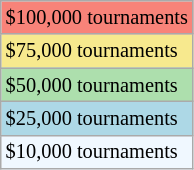<table class="wikitable" style="font-size:85%">
<tr style="background:#f88379;">
<td>$100,000 tournaments</td>
</tr>
<tr style="background:#f7e98e;">
<td>$75,000 tournaments</td>
</tr>
<tr style="background:#addfad;">
<td>$50,000 tournaments</td>
</tr>
<tr style="background:lightblue;">
<td>$25,000 tournaments</td>
</tr>
<tr style="background:#f0f8ff;">
<td>$10,000 tournaments</td>
</tr>
</table>
